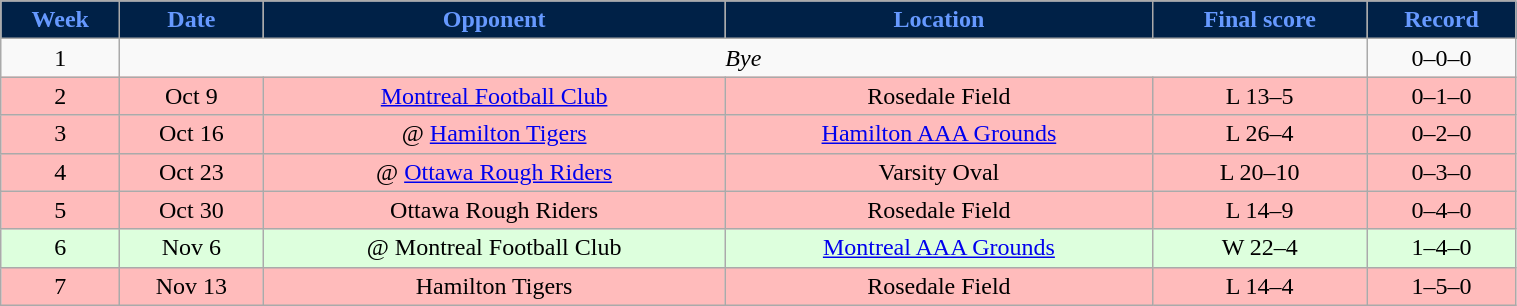<table class="wikitable" width="80%">
<tr align="center"  style="background:#002147;color:#6699FF;">
<td><strong>Week</strong></td>
<td><strong>Date</strong></td>
<td><strong>Opponent</strong></td>
<td><strong>Location</strong></td>
<td><strong>Final score</strong></td>
<td><strong>Record</strong></td>
</tr>
<tr align="center">
<td>1</td>
<td colspan="4"><em>Bye</em></td>
<td>0–0–0</td>
</tr>
<tr align="center" bgcolor="#ffbbbb">
<td>2</td>
<td>Oct 9</td>
<td><a href='#'>Montreal Football Club</a></td>
<td>Rosedale Field</td>
<td>L 13–5</td>
<td>0–1–0</td>
</tr>
<tr align="center" bgcolor="#ffbbbb">
<td>3</td>
<td>Oct 16</td>
<td>@ <a href='#'>Hamilton Tigers</a></td>
<td><a href='#'>Hamilton AAA Grounds</a></td>
<td>L 26–4</td>
<td>0–2–0</td>
</tr>
<tr align="center" bgcolor="#ffbbbb">
<td>4</td>
<td>Oct 23</td>
<td>@ <a href='#'>Ottawa Rough Riders</a></td>
<td>Varsity Oval</td>
<td>L 20–10</td>
<td>0–3–0</td>
</tr>
<tr align="center" bgcolor="#ffbbbb">
<td>5</td>
<td>Oct 30</td>
<td>Ottawa Rough Riders</td>
<td>Rosedale Field</td>
<td>L 14–9</td>
<td>0–4–0</td>
</tr>
<tr align="center" bgcolor="#ddffdd">
<td>6</td>
<td>Nov 6</td>
<td>@ Montreal Football Club</td>
<td><a href='#'>Montreal AAA Grounds</a></td>
<td>W 22–4</td>
<td>1–4–0</td>
</tr>
<tr align="center" bgcolor="#ffbbbb">
<td>7</td>
<td>Nov 13</td>
<td>Hamilton Tigers</td>
<td>Rosedale Field</td>
<td>L 14–4</td>
<td>1–5–0</td>
</tr>
</table>
